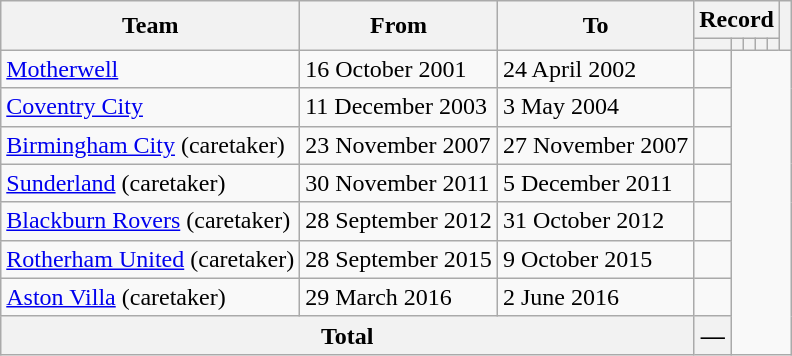<table class=wikitable style="text-align: center">
<tr>
<th rowspan=2>Team</th>
<th rowspan=2>From</th>
<th rowspan=2>To</th>
<th colspan=5>Record</th>
<th rowspan=2></th>
</tr>
<tr>
<th></th>
<th></th>
<th></th>
<th></th>
<th></th>
</tr>
<tr>
<td align=left><a href='#'>Motherwell</a></td>
<td align=left>16 October 2001</td>
<td align=left>24 April 2002<br></td>
<td></td>
</tr>
<tr>
<td align=left><a href='#'>Coventry City</a></td>
<td align=left>11 December 2003</td>
<td align=left>3 May 2004<br></td>
<td></td>
</tr>
<tr>
<td align=left><a href='#'>Birmingham City</a> (caretaker)</td>
<td align=left>23 November 2007</td>
<td align=left>27 November 2007<br></td>
<td></td>
</tr>
<tr>
<td align=left><a href='#'>Sunderland</a> (caretaker)</td>
<td align=left>30 November 2011</td>
<td align=left>5 December 2011<br></td>
<td></td>
</tr>
<tr>
<td align=left><a href='#'>Blackburn Rovers</a> (caretaker)</td>
<td align=left>28 September 2012</td>
<td align=left>31 October 2012<br></td>
<td></td>
</tr>
<tr>
<td align=left><a href='#'>Rotherham United</a> (caretaker)</td>
<td align=left>28 September 2015</td>
<td align=left>9 October 2015<br></td>
<td></td>
</tr>
<tr>
<td align=left><a href='#'>Aston Villa</a> (caretaker)</td>
<td align=left>29 March 2016</td>
<td align=left>2 June 2016<br></td>
<td></td>
</tr>
<tr>
<th colspan=3>Total<br></th>
<th>—</th>
</tr>
</table>
